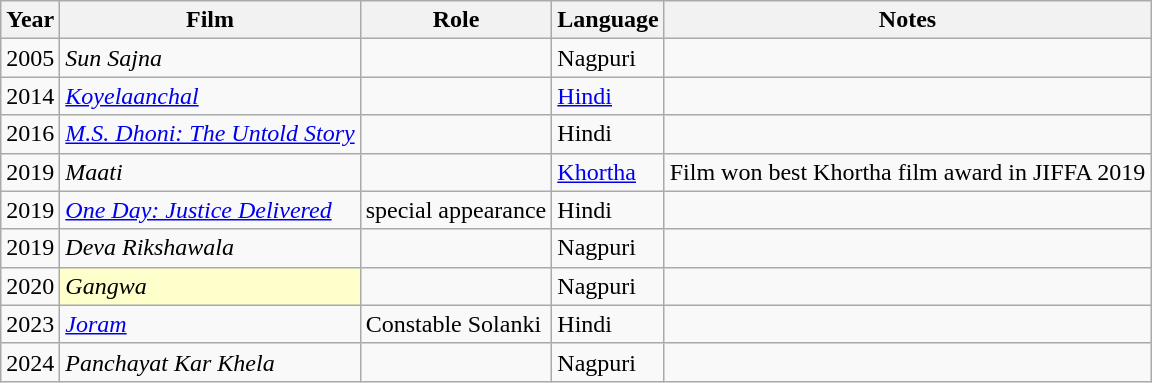<table class="wikitable sortable">
<tr>
<th scope="col">Year</th>
<th scope="col">Film</th>
<th scope="col">Role</th>
<th scope="col">Language</th>
<th scope="col">Notes</th>
</tr>
<tr>
<td>2005</td>
<td><em>Sun Sajna</em></td>
<td></td>
<td>Nagpuri</td>
<td></td>
</tr>
<tr>
<td>2014</td>
<td><em><a href='#'>Koyelaanchal</a></em></td>
<td></td>
<td><a href='#'>Hindi</a></td>
<td></td>
</tr>
<tr>
<td>2016</td>
<td><em><a href='#'>M.S. Dhoni: The Untold Story</a></em></td>
<td></td>
<td>Hindi</td>
<td></td>
</tr>
<tr>
<td>2019</td>
<td><em>Maati</em></td>
<td></td>
<td><a href='#'>Khortha</a></td>
<td>Film won best Khortha film award in JIFFA 2019</td>
</tr>
<tr>
<td>2019</td>
<td><em><a href='#'>One Day: Justice Delivered</a></em></td>
<td>special appearance</td>
<td>Hindi</td>
<td></td>
</tr>
<tr>
<td>2019</td>
<td><em>Deva Rikshawala</em></td>
<td></td>
<td>Nagpuri</td>
<td></td>
</tr>
<tr>
<td>2020</td>
<td style="background:#FFFFCC;"><em>Gangwa</em></td>
<td></td>
<td>Nagpuri</td>
<td></td>
</tr>
<tr>
<td>2023</td>
<td><em><a href='#'>Joram</a></em></td>
<td>Constable Solanki</td>
<td>Hindi</td>
<td></td>
</tr>
<tr>
<td>2024</td>
<td><em>Panchayat Kar Khela</em></td>
<td></td>
<td>Nagpuri</td>
<td></td>
</tr>
</table>
